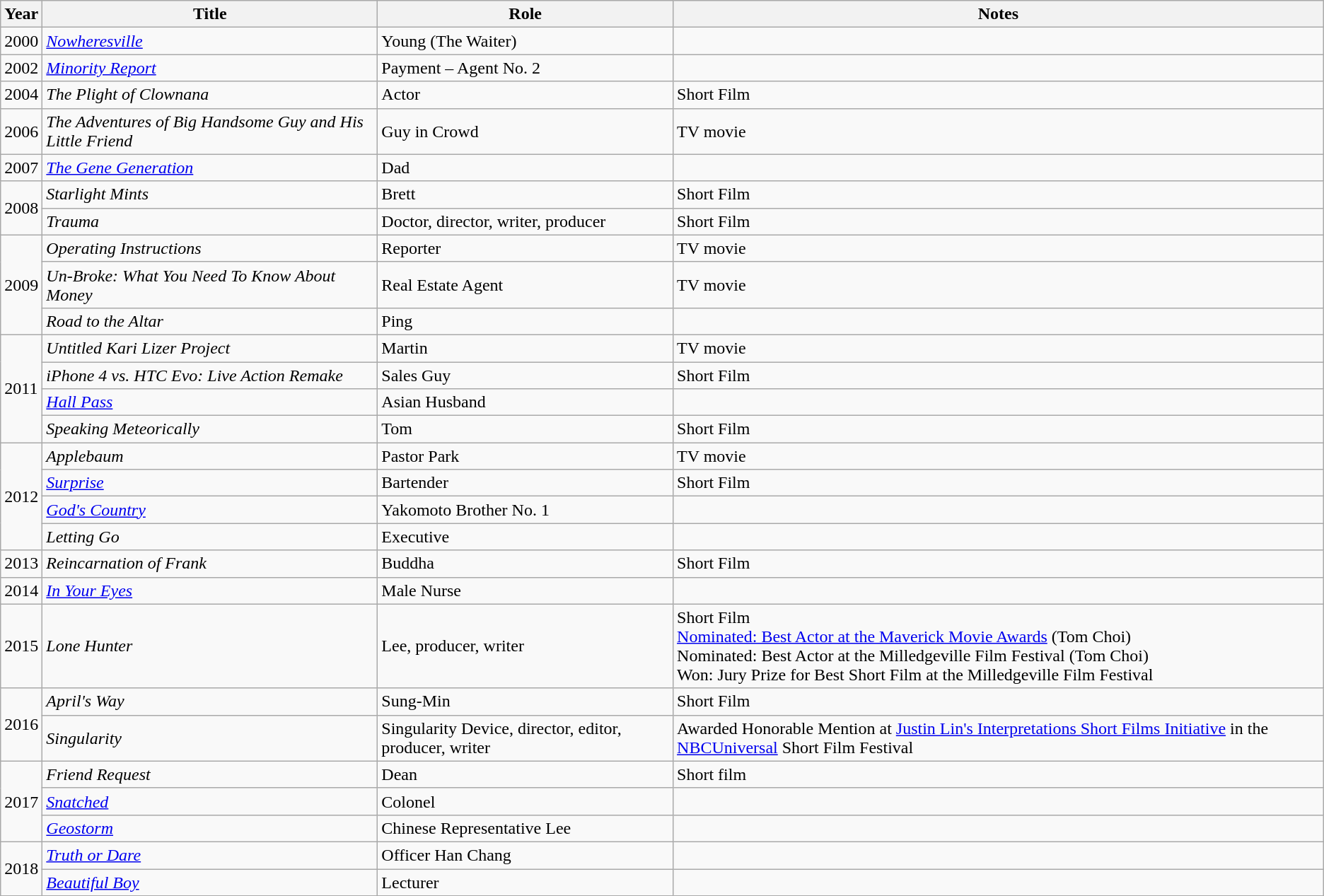<table class="wikitable">
<tr>
<th>Year</th>
<th>Title</th>
<th>Role</th>
<th>Notes</th>
</tr>
<tr>
<td>2000</td>
<td><em><a href='#'>Nowheresville</a></em></td>
<td>Young (The Waiter)</td>
<td></td>
</tr>
<tr>
<td>2002</td>
<td><a href='#'><em>Minority Report</em></a></td>
<td>Payment – Agent No. 2</td>
<td></td>
</tr>
<tr>
<td>2004</td>
<td><em>The Plight of Clownana</em></td>
<td>Actor</td>
<td>Short Film</td>
</tr>
<tr>
<td>2006</td>
<td><em>The Adventures of Big Handsome Guy and His Little Friend</em></td>
<td>Guy in Crowd</td>
<td>TV movie</td>
</tr>
<tr>
<td>2007</td>
<td><em><a href='#'>The Gene Generation</a></em></td>
<td>Dad</td>
<td></td>
</tr>
<tr>
<td rowspan="2">2008</td>
<td><em>Starlight Mints</em></td>
<td>Brett</td>
<td>Short Film</td>
</tr>
<tr>
<td><em>Trauma</em></td>
<td>Doctor, director, writer, producer</td>
<td>Short Film</td>
</tr>
<tr>
<td rowspan="3">2009</td>
<td><em>Operating Instructions</em></td>
<td>Reporter</td>
<td>TV movie</td>
</tr>
<tr>
<td><em>Un-Broke: What You Need To Know About Money</em></td>
<td>Real Estate Agent</td>
<td>TV movie</td>
</tr>
<tr>
<td><em>Road to the Altar</em></td>
<td>Ping</td>
<td></td>
</tr>
<tr>
<td rowspan="4">2011</td>
<td><em>Untitled Kari Lizer Project</em></td>
<td>Martin</td>
<td>TV movie</td>
</tr>
<tr>
<td><em>iPhone 4 vs. HTC Evo: Live Action Remake</em></td>
<td>Sales Guy</td>
<td>Short Film</td>
</tr>
<tr>
<td><em><a href='#'>Hall Pass</a></em></td>
<td>Asian Husband</td>
<td></td>
</tr>
<tr>
<td><em>Speaking Meteorically</em></td>
<td>Tom</td>
<td>Short Film</td>
</tr>
<tr>
<td rowspan="4">2012</td>
<td><em>Applebaum</em></td>
<td>Pastor Park</td>
<td>TV movie</td>
</tr>
<tr>
<td><a href='#'><em>Surprise</em></a></td>
<td>Bartender</td>
<td>Short Film</td>
</tr>
<tr>
<td><a href='#'><em>God's Country</em></a></td>
<td>Yakomoto Brother No. 1</td>
<td></td>
</tr>
<tr>
<td><em>Letting Go</em></td>
<td>Executive</td>
<td></td>
</tr>
<tr>
<td>2013</td>
<td><em>Reincarnation of Frank</em></td>
<td>Buddha</td>
<td>Short Film</td>
</tr>
<tr>
<td>2014</td>
<td><a href='#'><em>In Your Eyes</em></a></td>
<td>Male Nurse</td>
<td></td>
</tr>
<tr>
<td>2015</td>
<td><em>Lone Hunter</em></td>
<td>Lee, producer, writer</td>
<td>Short Film<br><a href='#'>Nominated: Best Actor at the Maverick Movie Awards</a> (Tom Choi)<br>Nominated: Best Actor at the Milledgeville Film Festival (Tom Choi)<br>Won: Jury Prize for Best Short Film at the Milledgeville Film Festival</td>
</tr>
<tr>
<td rowspan="2">2016</td>
<td><em>April's Way</em></td>
<td>Sung-Min</td>
<td>Short Film</td>
</tr>
<tr>
<td><em>Singularity</em></td>
<td>Singularity Device, director, editor, producer, writer</td>
<td>Awarded Honorable Mention at <a href='#'>Justin Lin's Interpretations Short Films Initiative</a> in the <a href='#'>NBCUniversal</a> Short Film Festival</td>
</tr>
<tr>
<td rowspan="3">2017</td>
<td><em>Friend Request</em></td>
<td>Dean</td>
<td>Short film</td>
</tr>
<tr>
<td><a href='#'><em>Snatched</em></a></td>
<td>Colonel</td>
<td></td>
</tr>
<tr>
<td><em><a href='#'>Geostorm</a></em></td>
<td>Chinese Representative Lee</td>
<td></td>
</tr>
<tr>
<td rowspan="2">2018</td>
<td><em><a href='#'>Truth or Dare</a></em></td>
<td>Officer Han Chang</td>
<td></td>
</tr>
<tr>
<td><em><a href='#'>Beautiful Boy</a></em></td>
<td>Lecturer</td>
<td></td>
</tr>
</table>
